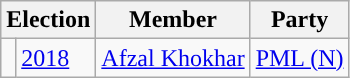<table class="wikitable">
<tr>
<th colspan="2">Election</th>
<th>Member</th>
<th>Party</th>
</tr>
<tr>
<td style="background-color: "></td>
<td><a href='#'>2018</a></td>
<td><a href='#'>Afzal Khokhar</a></td>
<td><a href='#'>PML (N)</a></td>
</tr>
</table>
